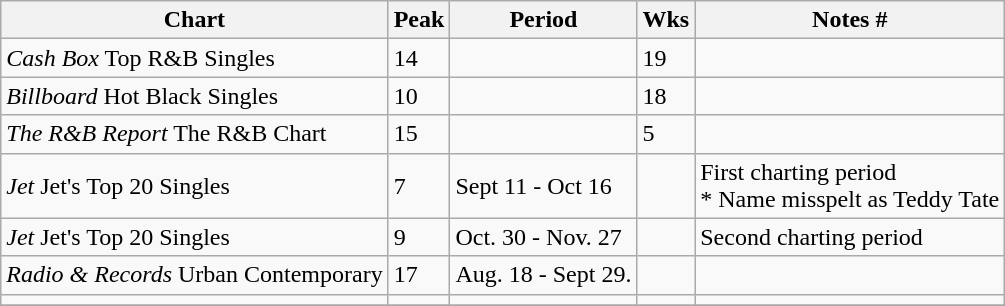<table class="wikitable plainrowheaders sortable">
<tr>
<th scope="col">Chart</th>
<th scope="col">Peak</th>
<th scope="col">Period</th>
<th scope="col">Wks</th>
<th scope="col" class="unsortable">Notes #</th>
</tr>
<tr>
<td><em>Cash Box</em> Top R&B Singles</td>
<td>14</td>
<td></td>
<td>19</td>
<td></td>
</tr>
<tr>
<td><em>Billboard</em> Hot Black Singles</td>
<td>10</td>
<td></td>
<td>18</td>
<td></td>
</tr>
<tr>
<td><em>The R&B Report</em> The R&B Chart</td>
<td>15</td>
<td></td>
<td>5</td>
<td></td>
</tr>
<tr>
<td><em>Jet</em> Jet's Top 20 Singles</td>
<td>7</td>
<td>Sept 11 - Oct 16</td>
<td></td>
<td>First charting period<br>* Name misspelt as Teddy Tate</td>
</tr>
<tr>
<td><em>Jet</em> Jet's Top 20 Singles</td>
<td>9</td>
<td>Oct. 30 - Nov. 27</td>
<td></td>
<td>Second charting period</td>
</tr>
<tr>
<td><em>Radio & Records</em> Urban Contemporary</td>
<td>17</td>
<td>Aug. 18 - Sept 29.</td>
<td></td>
<td></td>
</tr>
<tr>
<td></td>
<td></td>
<td></td>
<td></td>
<td></td>
</tr>
<tr>
</tr>
</table>
